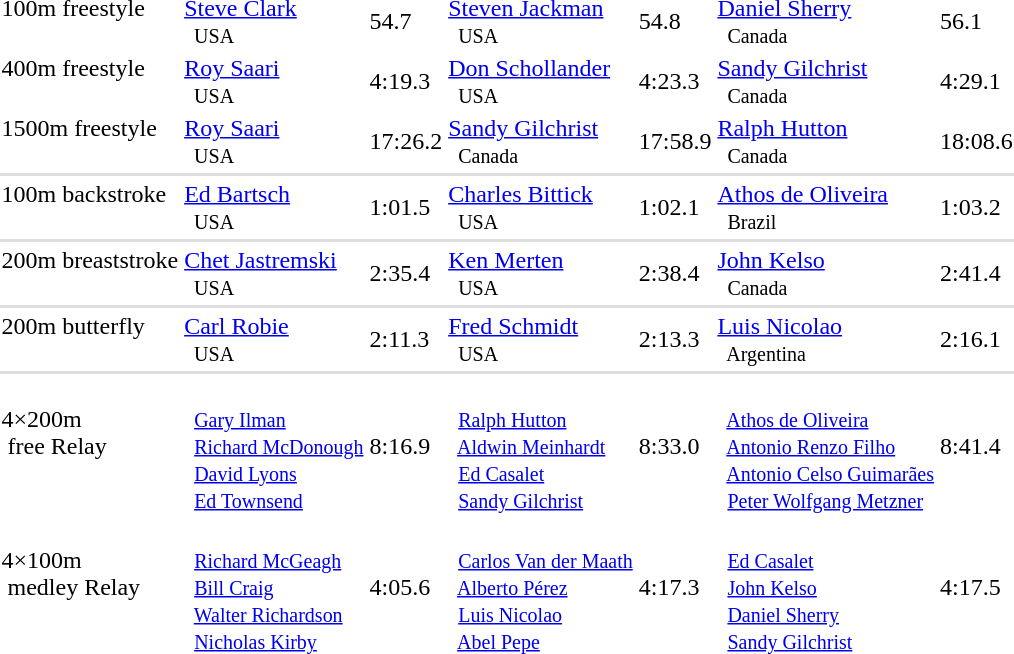<table>
<tr>
<td>100m freestyle <br>  </td>
<td><a href='#'>Steve Clark</a> <small><br>   USA </small></td>
<td>54.7</td>
<td><a href='#'>Steven Jackman</a> <small><br>   USA </small></td>
<td>54.8</td>
<td><a href='#'>Daniel Sherry</a> <small><br>   Canada </small></td>
<td>56.1</td>
</tr>
<tr>
<td>400m freestyle <br>  </td>
<td><a href='#'>Roy Saari</a> <small><br>   USA </small></td>
<td>4:19.3</td>
<td><a href='#'>Don Schollander</a> <small><br>   USA </small></td>
<td>4:23.3</td>
<td><a href='#'>Sandy Gilchrist</a> <small><br>   Canada </small></td>
<td>4:29.1</td>
</tr>
<tr>
<td>1500m freestyle <br>  </td>
<td><a href='#'>Roy Saari</a> <small><br>   USA </small></td>
<td>17:26.2</td>
<td><a href='#'>Sandy Gilchrist</a> <small><br>   Canada </small></td>
<td>17:58.9</td>
<td><a href='#'>Ralph Hutton</a> <small><br>   Canada </small></td>
<td>18:08.6</td>
</tr>
<tr bgcolor=#DDDDDD>
<td colspan=7></td>
</tr>
<tr>
<td>100m backstroke <br>  </td>
<td><a href='#'>Ed Bartsch</a> <small><br>   USA </small></td>
<td>1:01.5</td>
<td><a href='#'>Charles Bittick</a> <small><br>   USA </small></td>
<td>1:02.1</td>
<td><a href='#'>Athos de Oliveira</a> <small><br>   Brazil </small></td>
<td>1:03.2</td>
</tr>
<tr bgcolor=#DDDDDD>
<td colspan=7></td>
</tr>
<tr>
<td>200m breaststroke <br>  </td>
<td><a href='#'>Chet Jastremski</a> <small><br>   USA </small></td>
<td>2:35.4</td>
<td><a href='#'>Ken Merten</a> <small><br>   USA </small></td>
<td>2:38.4</td>
<td><a href='#'>John Kelso</a> <small><br>   Canada </small></td>
<td>2:41.4</td>
</tr>
<tr bgcolor=#DDDDDD>
<td colspan=7></td>
</tr>
<tr>
<td>200m butterfly <br>  </td>
<td><a href='#'>Carl Robie</a> <small><br>   USA </small></td>
<td>2:11.3</td>
<td><a href='#'>Fred Schmidt</a> <small><br>   USA </small></td>
<td>2:13.3</td>
<td><a href='#'>Luis Nicolao</a> <small><br>   Argentina </small></td>
<td>2:16.1</td>
</tr>
<tr bgcolor=#DDDDDD>
<td colspan=7></td>
</tr>
<tr>
<td>4×200m<br> free Relay <br>  </td>
<td> <small><br>   <a href='#'>Gary Ilman</a> <br>   <a href='#'>Richard McDonough</a> <br>   <a href='#'>David Lyons</a> <br>   <a href='#'>Ed Townsend</a> </small></td>
<td>8:16.9</td>
<td> <small><br>   <a href='#'>Ralph Hutton</a> <br>   <a href='#'>Aldwin Meinhardt</a> <br>   <a href='#'>Ed Casalet</a> <br>   <a href='#'>Sandy Gilchrist</a> </small></td>
<td>8:33.0</td>
<td> <small><br>   <a href='#'>Athos de Oliveira</a> <br>   <a href='#'>Antonio Renzo Filho</a> <br>   <a href='#'>Antonio Celso Guimarães</a> <br>   <a href='#'>Peter Wolfgang Metzner</a> </small></td>
<td>8:41.4</td>
</tr>
<tr>
<td>4×100m<br> medley Relay <br>  </td>
<td> <small><br>   <a href='#'>Richard McGeagh</a> <br>   <a href='#'>Bill Craig</a> <br>   <a href='#'>Walter Richardson</a> <br>   <a href='#'>Nicholas Kirby</a> </small></td>
<td>4:05.6</td>
<td> <small><br>   <a href='#'>Carlos Van der Maath</a> <br>   <a href='#'>Alberto Pérez</a> <br>   <a href='#'>Luis Nicolao</a> <br>   <a href='#'>Abel Pepe</a> </small></td>
<td>4:17.3</td>
<td> <small><br>   <a href='#'>Ed Casalet</a> <br>   <a href='#'>John Kelso</a> <br>   <a href='#'>Daniel Sherry</a> <br>   <a href='#'>Sandy Gilchrist</a> </small></td>
<td>4:17.5</td>
</tr>
<tr>
</tr>
</table>
